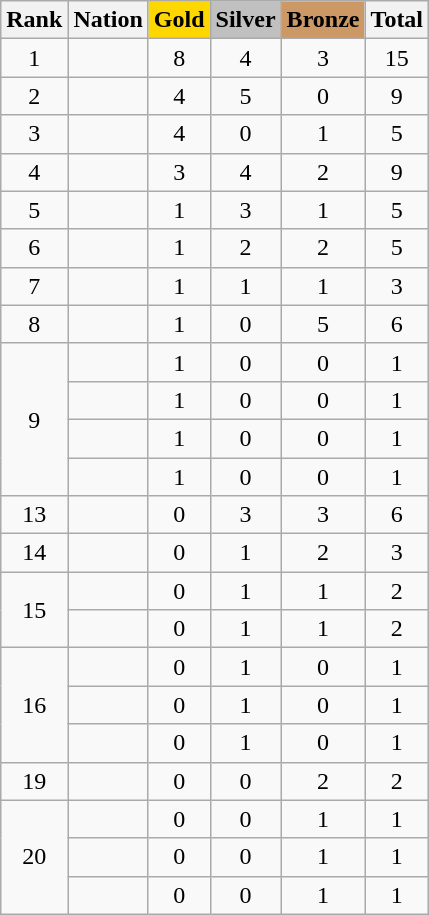<table class="wikitable sortable" style="text-align:center">
<tr>
<th>Rank</th>
<th>Nation</th>
<th style="background-color:gold">Gold</th>
<th style="background-color:silver">Silver</th>
<th style="background-color:#cc9966">Bronze</th>
<th>Total</th>
</tr>
<tr>
<td>1</td>
<td align=left></td>
<td>8</td>
<td>4</td>
<td>3</td>
<td>15</td>
</tr>
<tr>
<td>2</td>
<td align=left><em></em></td>
<td>4</td>
<td>5</td>
<td>0</td>
<td>9</td>
</tr>
<tr>
<td>3</td>
<td align=left></td>
<td>4</td>
<td>0</td>
<td>1</td>
<td>5</td>
</tr>
<tr>
<td>4</td>
<td align=left></td>
<td>3</td>
<td>4</td>
<td>2</td>
<td>9</td>
</tr>
<tr>
<td>5</td>
<td align=left></td>
<td>1</td>
<td>3</td>
<td>1</td>
<td>5</td>
</tr>
<tr>
<td>6</td>
<td align=left></td>
<td>1</td>
<td>2</td>
<td>2</td>
<td>5</td>
</tr>
<tr>
<td>7</td>
<td align=left></td>
<td>1</td>
<td>1</td>
<td>1</td>
<td>3</td>
</tr>
<tr>
<td>8</td>
<td align=left></td>
<td>1</td>
<td>0</td>
<td>5</td>
<td>6</td>
</tr>
<tr>
<td rowspan="4">9</td>
<td align=left></td>
<td>1</td>
<td>0</td>
<td>0</td>
<td>1</td>
</tr>
<tr>
<td align=left></td>
<td>1</td>
<td>0</td>
<td>0</td>
<td>1</td>
</tr>
<tr>
<td align=left></td>
<td>1</td>
<td>0</td>
<td>0</td>
<td>1</td>
</tr>
<tr>
<td align=left></td>
<td>1</td>
<td>0</td>
<td>0</td>
<td>1</td>
</tr>
<tr>
<td>13</td>
<td align=left><em></em></td>
<td>0</td>
<td>3</td>
<td>3</td>
<td>6</td>
</tr>
<tr>
<td>14</td>
<td align=left></td>
<td>0</td>
<td>1</td>
<td>2</td>
<td>3</td>
</tr>
<tr>
<td rowspan="2">15</td>
<td align=left></td>
<td>0</td>
<td>1</td>
<td>1</td>
<td>2</td>
</tr>
<tr>
<td align=left></td>
<td>0</td>
<td>1</td>
<td>1</td>
<td>2</td>
</tr>
<tr>
<td rowspan="3">16</td>
<td align=left></td>
<td>0</td>
<td>1</td>
<td>0</td>
<td>1</td>
</tr>
<tr>
<td align=left><em></em></td>
<td>0</td>
<td>1</td>
<td>0</td>
<td>1</td>
</tr>
<tr>
<td align=left></td>
<td>0</td>
<td>1</td>
<td>0</td>
<td>1</td>
</tr>
<tr>
<td>19</td>
<td align=left></td>
<td>0</td>
<td>0</td>
<td>2</td>
<td>2</td>
</tr>
<tr>
<td rowspan="3">20</td>
<td align=left></td>
<td>0</td>
<td>0</td>
<td>1</td>
<td>1</td>
</tr>
<tr>
<td align=left></td>
<td>0</td>
<td>0</td>
<td>1</td>
<td>1</td>
</tr>
<tr>
<td align=left><em></em></td>
<td>0</td>
<td>0</td>
<td>1</td>
<td>1</td>
</tr>
</table>
